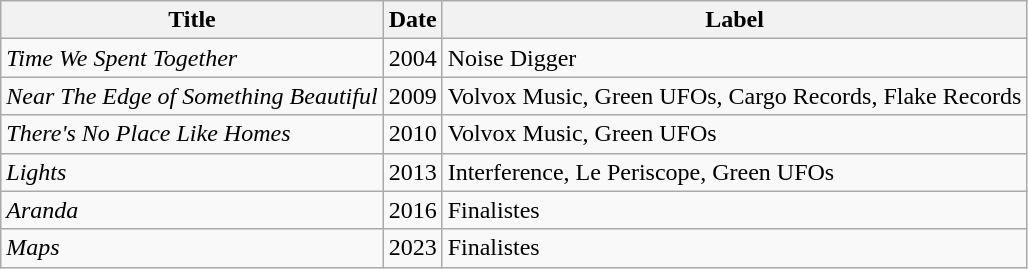<table class="wikitable">
<tr>
<th align="left">Title</th>
<th style="text-align:center;">Date</th>
<th align="left">Label</th>
</tr>
<tr>
<td align="left"><em>Time We Spent Together</em></td>
<td style="text-align:center;">2004</td>
<td align="left">Noise Digger</td>
</tr>
<tr>
<td align="left"><em>Near The Edge of Something Beautiful</em></td>
<td style="text-align:center;">2009</td>
<td align="left">Volvox Music, Green UFOs, Cargo Records, Flake Records</td>
</tr>
<tr>
<td align="left"><em>There's No Place Like Homes</em></td>
<td style="text-align:center;">2010</td>
<td align="left">Volvox Music, Green UFOs</td>
</tr>
<tr>
<td align="left"><em>Lights</em></td>
<td style="text-align:center;">2013</td>
<td align="left">Interference, Le Periscope, Green UFOs</td>
</tr>
<tr>
<td align="left"><em>Aranda</em></td>
<td style="text-align:center;">2016</td>
<td align="left">Finalistes</td>
</tr>
<tr>
<td align="left"><em>Maps</em></td>
<td style="text-align:center;">2023</td>
<td align="left">Finalistes</td>
</tr>
</table>
